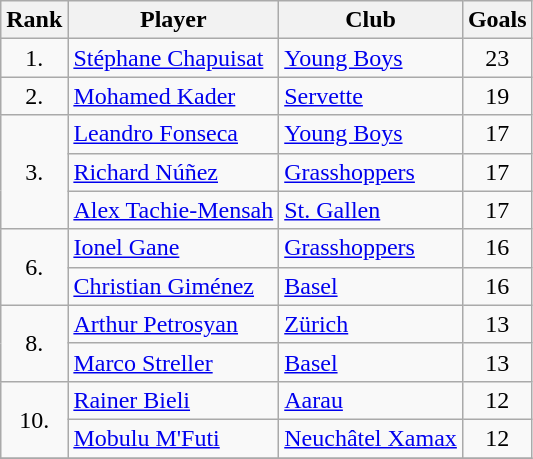<table class="wikitable" style="text-align:center">
<tr>
<th>Rank</th>
<th>Player</th>
<th>Club</th>
<th>Goals</th>
</tr>
<tr>
<td>1.</td>
<td align="left"> <a href='#'>Stéphane Chapuisat</a></td>
<td align="left"><a href='#'>Young Boys</a></td>
<td>23</td>
</tr>
<tr>
<td>2.</td>
<td align="left"> <a href='#'>Mohamed Kader</a></td>
<td align="left"><a href='#'>Servette</a></td>
<td>19</td>
</tr>
<tr>
<td rowspan="3">3.</td>
<td align="left"> <a href='#'>Leandro Fonseca</a></td>
<td align="left"><a href='#'>Young Boys</a></td>
<td>17</td>
</tr>
<tr>
<td align="left"> <a href='#'>Richard Núñez</a></td>
<td align="left"><a href='#'>Grasshoppers</a></td>
<td>17</td>
</tr>
<tr>
<td align="left"> <a href='#'>Alex Tachie-Mensah</a></td>
<td align="left"><a href='#'>St. Gallen</a></td>
<td>17</td>
</tr>
<tr>
<td rowspan="2">6.</td>
<td align="left"> <a href='#'>Ionel Gane</a></td>
<td align="left"><a href='#'>Grasshoppers</a></td>
<td>16</td>
</tr>
<tr>
<td align="left"> <a href='#'>Christian Giménez</a></td>
<td align="left"><a href='#'>Basel</a></td>
<td>16</td>
</tr>
<tr>
<td rowspan="2">8.</td>
<td align="left"> <a href='#'>Arthur Petrosyan</a></td>
<td align="left"><a href='#'>Zürich</a></td>
<td>13</td>
</tr>
<tr>
<td align="left"> <a href='#'>Marco Streller</a></td>
<td align="left"><a href='#'>Basel</a></td>
<td>13</td>
</tr>
<tr>
<td rowspan="2">10.</td>
<td align="left"> <a href='#'>Rainer Bieli</a></td>
<td align="left"><a href='#'>Aarau</a></td>
<td>12</td>
</tr>
<tr>
<td align="left"> <a href='#'>Mobulu M'Futi</a></td>
<td align="left"><a href='#'>Neuchâtel Xamax</a></td>
<td>12</td>
</tr>
<tr>
</tr>
</table>
